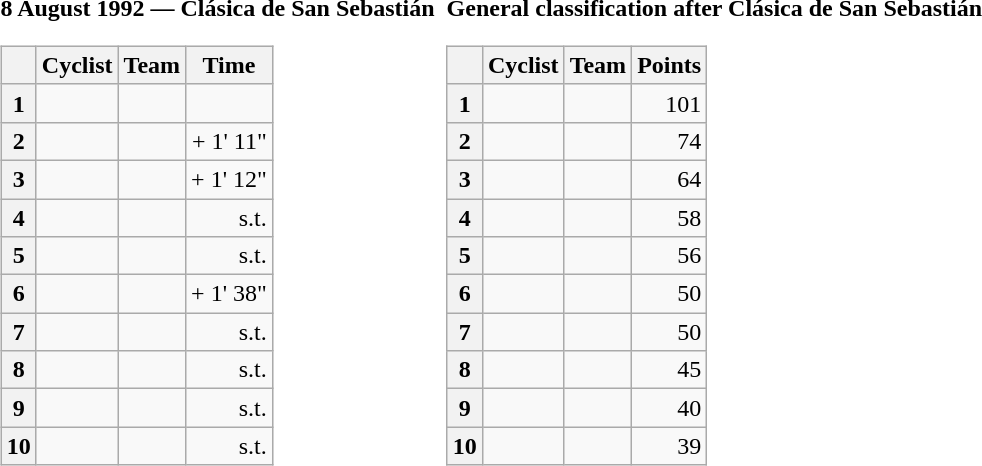<table>
<tr>
<td><strong>8 August 1992 — Clásica de San Sebastián </strong><br><table class="wikitable">
<tr>
<th></th>
<th>Cyclist</th>
<th>Team</th>
<th>Time</th>
</tr>
<tr>
<th>1</th>
<td></td>
<td></td>
<td align="right"></td>
</tr>
<tr>
<th>2</th>
<td></td>
<td></td>
<td align="right">+ 1' 11"</td>
</tr>
<tr>
<th>3</th>
<td></td>
<td></td>
<td align="right">+ 1' 12"</td>
</tr>
<tr>
<th>4</th>
<td></td>
<td></td>
<td align="right">s.t.</td>
</tr>
<tr>
<th>5</th>
<td></td>
<td></td>
<td align="right">s.t.</td>
</tr>
<tr>
<th>6</th>
<td></td>
<td></td>
<td align="right">+ 1' 38"</td>
</tr>
<tr>
<th>7</th>
<td></td>
<td></td>
<td align="right">s.t.</td>
</tr>
<tr>
<th>8</th>
<td></td>
<td></td>
<td align="right">s.t.</td>
</tr>
<tr>
<th>9</th>
<td></td>
<td></td>
<td align="right">s.t.</td>
</tr>
<tr>
<th>10</th>
<td></td>
<td></td>
<td align="right">s.t.</td>
</tr>
</table>
</td>
<td></td>
<td><strong>General classification after Clásica de San Sebastián</strong><br><table class="wikitable">
<tr>
<th></th>
<th>Cyclist</th>
<th>Team</th>
<th>Points</th>
</tr>
<tr>
<th>1</th>
<td> </td>
<td></td>
<td align="right">101</td>
</tr>
<tr>
<th>2</th>
<td></td>
<td></td>
<td align="right">74</td>
</tr>
<tr>
<th>3</th>
<td></td>
<td></td>
<td align="right">64</td>
</tr>
<tr>
<th>4</th>
<td></td>
<td></td>
<td align="right">58</td>
</tr>
<tr>
<th>5</th>
<td></td>
<td></td>
<td align="right">56</td>
</tr>
<tr>
<th>6</th>
<td></td>
<td></td>
<td align="right">50</td>
</tr>
<tr>
<th>7</th>
<td></td>
<td></td>
<td align="right">50</td>
</tr>
<tr>
<th>8</th>
<td></td>
<td></td>
<td align="right">45</td>
</tr>
<tr>
<th>9</th>
<td></td>
<td></td>
<td align="right">40</td>
</tr>
<tr>
<th>10</th>
<td></td>
<td></td>
<td align="right">39</td>
</tr>
</table>
</td>
</tr>
</table>
